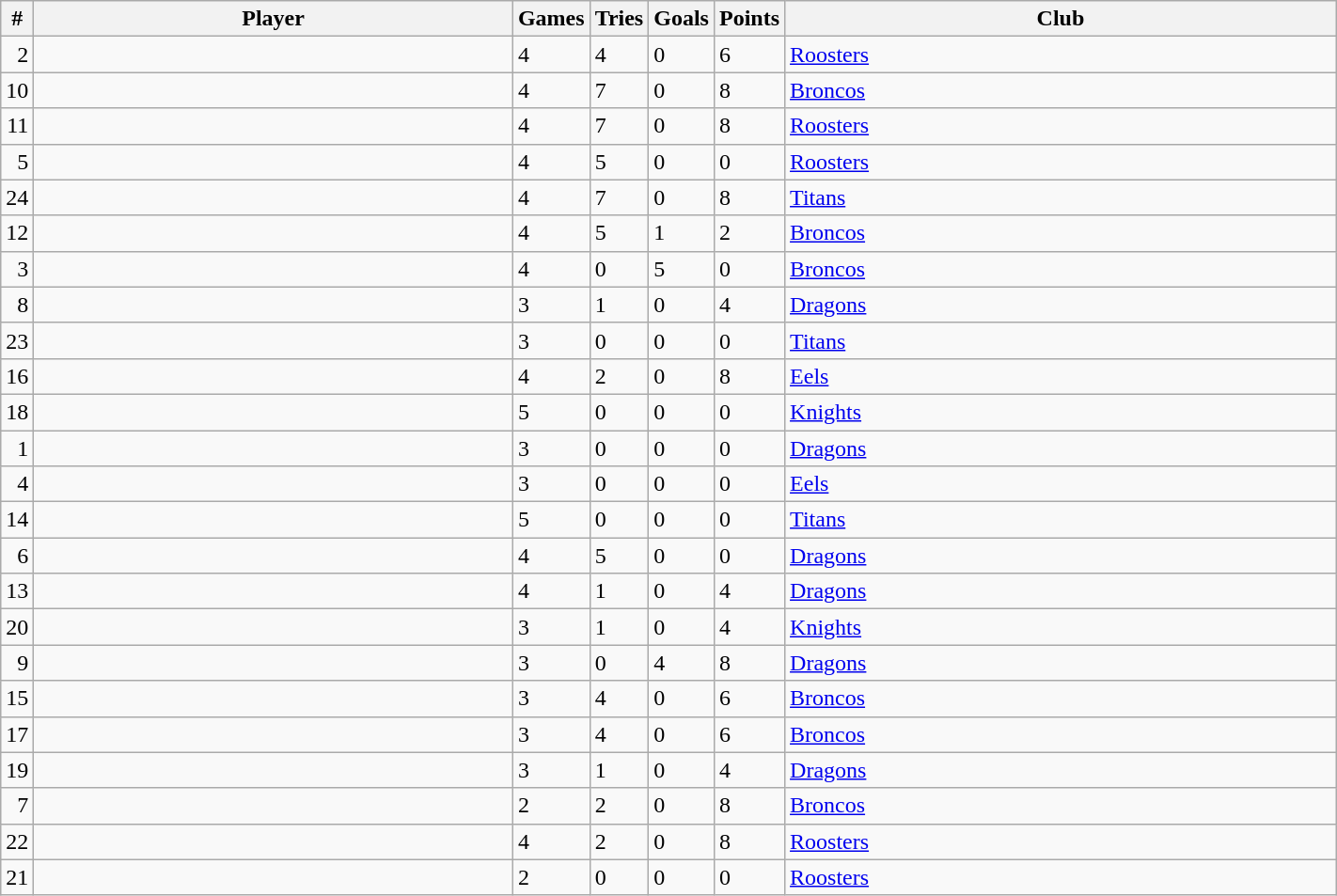<table class="wikitable sortable" style="width:75%;text-align:left">
<tr>
<th width=2%>#</th>
<th width=40%>Player</th>
<th width=2%>Games</th>
<th width=2%>Tries</th>
<th width=2%>Goals</th>
<th width=2%>Points</th>
<th width=46%>Club</th>
</tr>
<tr>
<td style="text-align:right; ">2</td>
<td></td>
<td>4</td>
<td>4</td>
<td>0</td>
<td>6</td>
<td><a href='#'>Roosters</a></td>
</tr>
<tr>
<td style="text-align:right; ">10</td>
<td></td>
<td>4</td>
<td>7</td>
<td>0</td>
<td>8</td>
<td><a href='#'>Broncos</a></td>
</tr>
<tr>
<td style="text-align:right; ">11</td>
<td></td>
<td>4</td>
<td>7</td>
<td>0</td>
<td>8</td>
<td><a href='#'>Roosters</a></td>
</tr>
<tr>
<td style="text-align:right; ">5</td>
<td></td>
<td>4</td>
<td>5</td>
<td>0</td>
<td>0</td>
<td><a href='#'>Roosters</a></td>
</tr>
<tr>
<td style="text-align:right; ">24</td>
<td></td>
<td>4</td>
<td>7</td>
<td>0</td>
<td>8</td>
<td><a href='#'>Titans</a></td>
</tr>
<tr>
<td style="text-align:right; ">12</td>
<td></td>
<td>4</td>
<td>5</td>
<td>1</td>
<td>2</td>
<td><a href='#'>Broncos</a></td>
</tr>
<tr>
<td style="text-align:right; ">3</td>
<td></td>
<td>4</td>
<td>0</td>
<td>5</td>
<td>0</td>
<td><a href='#'>Broncos</a></td>
</tr>
<tr>
<td style="text-align:right; ">8</td>
<td></td>
<td>3</td>
<td>1</td>
<td>0</td>
<td>4</td>
<td><a href='#'>Dragons</a></td>
</tr>
<tr>
<td style="text-align:right; ">23</td>
<td></td>
<td>3</td>
<td>0</td>
<td>0</td>
<td>0</td>
<td><a href='#'>Titans</a></td>
</tr>
<tr>
<td style="text-align:right; ">16</td>
<td></td>
<td>4</td>
<td>2</td>
<td>0</td>
<td>8</td>
<td><a href='#'>Eels</a></td>
</tr>
<tr>
<td style="text-align:right; ">18</td>
<td></td>
<td>5</td>
<td>0</td>
<td>0</td>
<td>0</td>
<td><a href='#'>Knights</a></td>
</tr>
<tr>
<td style="text-align:right; ">1</td>
<td></td>
<td>3</td>
<td>0</td>
<td>0</td>
<td>0</td>
<td><a href='#'>Dragons</a></td>
</tr>
<tr>
<td style="text-align:right; ">4</td>
<td></td>
<td>3</td>
<td>0</td>
<td>0</td>
<td>0</td>
<td><a href='#'>Eels</a></td>
</tr>
<tr>
<td style="text-align:right; ">14</td>
<td></td>
<td>5</td>
<td>0</td>
<td>0</td>
<td>0</td>
<td><a href='#'>Titans</a></td>
</tr>
<tr>
<td style="text-align:right; ">6</td>
<td></td>
<td>4</td>
<td>5</td>
<td>0</td>
<td>0</td>
<td><a href='#'>Dragons</a></td>
</tr>
<tr>
<td style="text-align:right; ">13</td>
<td></td>
<td>4</td>
<td>1</td>
<td>0</td>
<td>4</td>
<td><a href='#'>Dragons</a></td>
</tr>
<tr>
<td style="text-align:right; ">20</td>
<td></td>
<td>3</td>
<td>1</td>
<td>0</td>
<td>4</td>
<td><a href='#'>Knights</a></td>
</tr>
<tr>
<td style="text-align:right; ">9</td>
<td></td>
<td>3</td>
<td>0</td>
<td>4</td>
<td>8</td>
<td><a href='#'>Dragons</a></td>
</tr>
<tr>
<td style="text-align:right; ">15</td>
<td></td>
<td>3</td>
<td>4</td>
<td>0</td>
<td>6</td>
<td><a href='#'>Broncos</a></td>
</tr>
<tr>
<td style="text-align:right; ">17</td>
<td></td>
<td>3</td>
<td>4</td>
<td>0</td>
<td>6</td>
<td><a href='#'>Broncos</a></td>
</tr>
<tr>
<td style="text-align:right; ">19</td>
<td></td>
<td>3</td>
<td>1</td>
<td>0</td>
<td>4</td>
<td><a href='#'>Dragons</a></td>
</tr>
<tr>
<td style="text-align:right; ">7</td>
<td></td>
<td>2</td>
<td>2</td>
<td>0</td>
<td>8</td>
<td><a href='#'>Broncos</a></td>
</tr>
<tr>
<td style="text-align:right; ">22</td>
<td></td>
<td>4</td>
<td>2</td>
<td>0</td>
<td>8</td>
<td><a href='#'>Roosters</a></td>
</tr>
<tr>
<td style="text-align:right; ">21</td>
<td></td>
<td>2</td>
<td>0</td>
<td>0</td>
<td>0</td>
<td><a href='#'>Roosters</a></td>
</tr>
</table>
